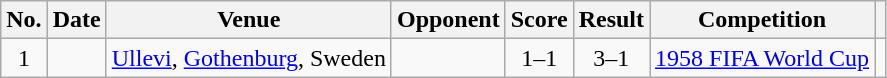<table class="wikitable sortable">
<tr>
<th scope="col">No.</th>
<th scope="col">Date</th>
<th scope="col">Venue</th>
<th scope="col">Opponent</th>
<th scope="col">Score</th>
<th scope="col">Result</th>
<th scope="col">Competition</th>
<th scope="col" class="unsortable"></th>
</tr>
<tr>
<td align="center">1</td>
<td></td>
<td><a href='#'>Ullevi</a>, <a href='#'>Gothenburg</a>, Sweden</td>
<td></td>
<td align="center">1–1</td>
<td align="center">3–1</td>
<td><a href='#'>1958 FIFA World Cup</a></td>
<td></td>
</tr>
</table>
